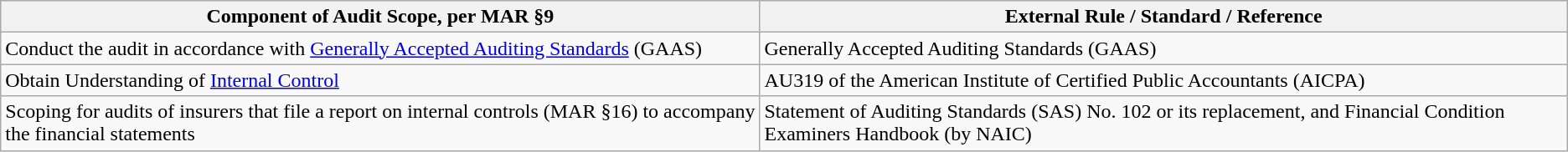<table class="wikitable">
<tr>
<th><strong>Component of Audit Scope, per MAR §9</strong></th>
<th><strong>External Rule / Standard / Reference</strong></th>
</tr>
<tr>
<td>Conduct the audit in accordance with <a href='#'>Generally Accepted Auditing Standards</a> (GAAS)</td>
<td>Generally Accepted Auditing Standards (GAAS) </td>
</tr>
<tr>
<td>Obtain Understanding of <a href='#'>Internal Control</a></td>
<td>AU319 of the American Institute of Certified Public Accountants (AICPA)</td>
</tr>
<tr>
<td>Scoping for audits of insurers that file a report on internal controls (MAR §16) to accompany the financial statements</td>
<td>Statement of Auditing Standards (SAS) No. 102 or its replacement, and Financial Condition Examiners Handbook (by NAIC)</td>
</tr>
</table>
